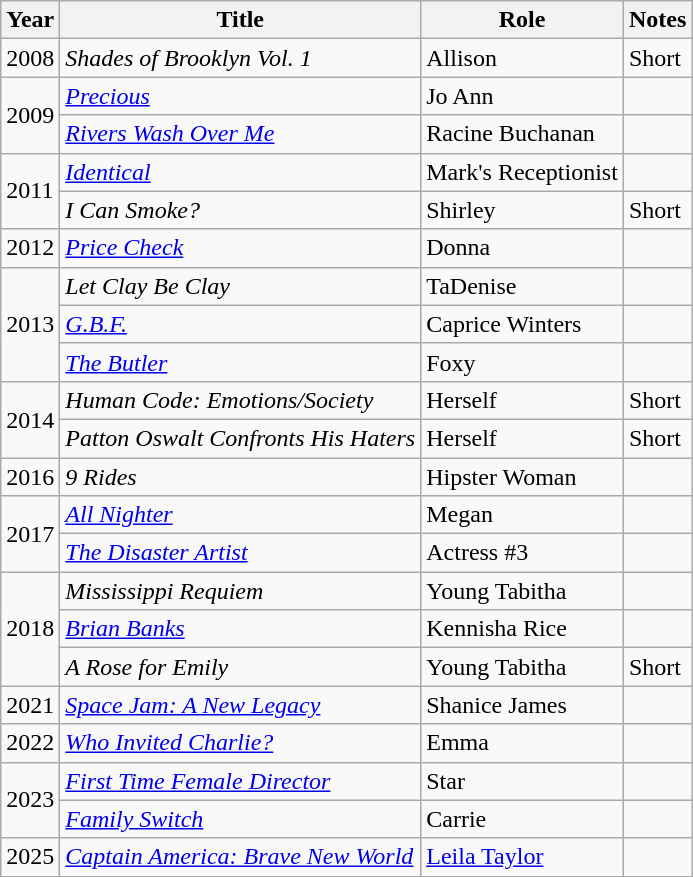<table class="wikitable sortable">
<tr>
<th>Year</th>
<th>Title</th>
<th>Role</th>
<th class="unsortable">Notes</th>
</tr>
<tr>
<td>2008</td>
<td><em>Shades of Brooklyn Vol. 1</em></td>
<td>Allison</td>
<td>Short</td>
</tr>
<tr>
<td rowspan="2">2009</td>
<td><em><a href='#'>Precious</a></em></td>
<td>Jo Ann</td>
<td></td>
</tr>
<tr>
<td><em><a href='#'>Rivers Wash Over Me</a></em></td>
<td>Racine Buchanan</td>
<td></td>
</tr>
<tr>
<td rowspan="2">2011</td>
<td><em><a href='#'>Identical</a></em></td>
<td>Mark's Receptionist</td>
<td></td>
</tr>
<tr>
<td><em>I Can Smoke?</em></td>
<td>Shirley</td>
<td>Short</td>
</tr>
<tr>
<td>2012</td>
<td><em><a href='#'>Price Check</a></em></td>
<td>Donna</td>
<td></td>
</tr>
<tr>
<td rowspan="3">2013</td>
<td><em>Let Clay Be Clay</em></td>
<td>TaDenise</td>
<td></td>
</tr>
<tr>
<td><em><a href='#'>G.B.F.</a></em></td>
<td>Caprice Winters</td>
<td></td>
</tr>
<tr>
<td><em><a href='#'>The Butler</a></em></td>
<td>Foxy</td>
<td></td>
</tr>
<tr>
<td rowspan="2">2014</td>
<td><em>Human Code: Emotions/Society</em></td>
<td>Herself</td>
<td>Short</td>
</tr>
<tr>
<td><em>Patton Oswalt Confronts His Haters</em></td>
<td>Herself</td>
<td>Short</td>
</tr>
<tr>
<td>2016</td>
<td><em>9 Rides</em></td>
<td>Hipster Woman</td>
<td></td>
</tr>
<tr>
<td rowspan="2">2017</td>
<td><em><a href='#'>All Nighter</a></em></td>
<td>Megan</td>
<td></td>
</tr>
<tr>
<td><em><a href='#'>The Disaster Artist</a></em></td>
<td>Actress #3</td>
<td></td>
</tr>
<tr>
<td rowspan="3">2018</td>
<td><em>Mississippi Requiem</em></td>
<td>Young Tabitha</td>
<td></td>
</tr>
<tr>
<td><em><a href='#'>Brian Banks</a></em></td>
<td>Kennisha Rice</td>
<td></td>
</tr>
<tr>
<td><em>A Rose for Emily</em></td>
<td>Young Tabitha</td>
<td>Short</td>
</tr>
<tr>
<td>2021</td>
<td><em><a href='#'>Space Jam: A New Legacy</a></em></td>
<td>Shanice James</td>
<td></td>
</tr>
<tr>
<td>2022</td>
<td><em><a href='#'>Who Invited Charlie?</a></em></td>
<td>Emma</td>
<td></td>
</tr>
<tr>
<td rowspan="2">2023</td>
<td><em><a href='#'>First Time Female Director</a></em></td>
<td>Star</td>
<td></td>
</tr>
<tr>
<td><em><a href='#'>Family Switch</a></em></td>
<td>Carrie</td>
<td></td>
</tr>
<tr>
<td>2025</td>
<td><em><a href='#'>Captain America: Brave New World</a></em></td>
<td><a href='#'>Leila Taylor</a></td>
<td></td>
</tr>
</table>
